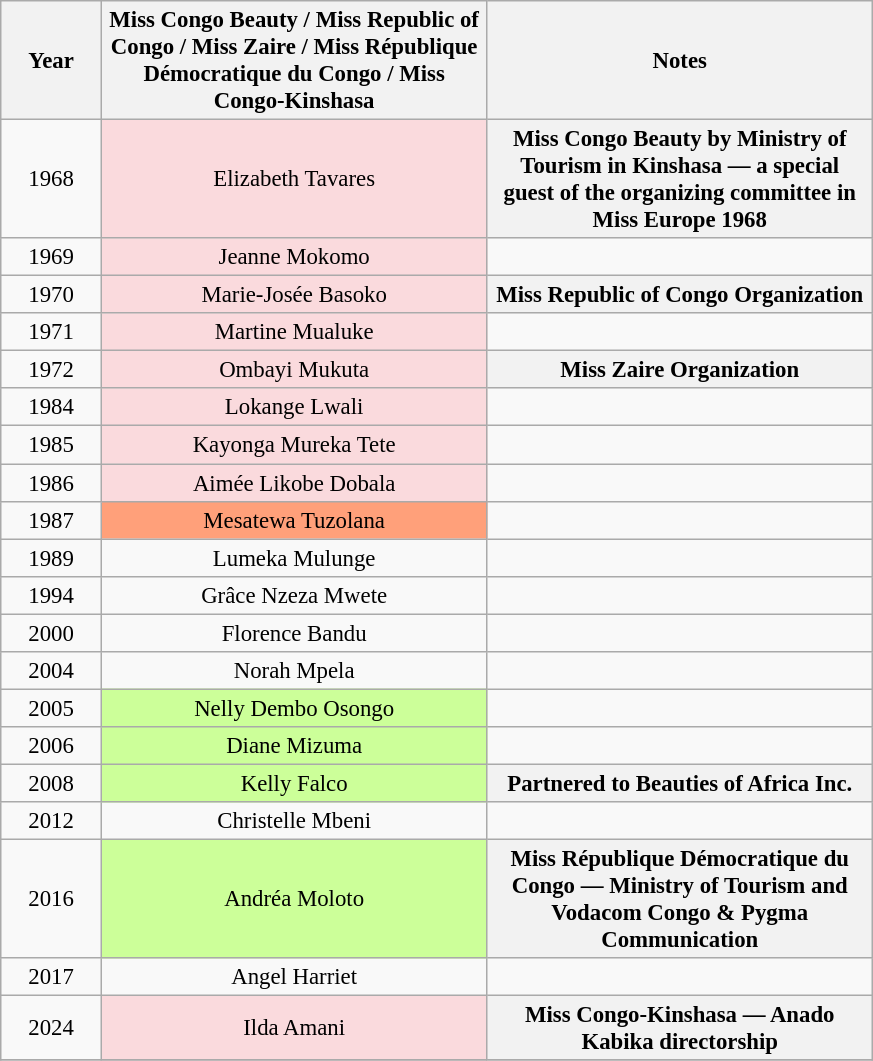<table class="wikitable sortable" style="font-size: 95%; text-align:center">
<tr>
<th width="60">Year</th>
<th width="250">Miss Congo Beauty / Miss Republic of Congo / Miss Zaire / Miss République Démocratique du Congo / Miss Congo-Kinshasa</th>
<th width="250">Notes</th>
</tr>
<tr>
<td>1968</td>
<td style="background:#FADADD;">Elizabeth Tavares</td>
<th>Miss Congo Beauty by Ministry of Tourism in Kinshasa — a special guest of the organizing committee in Miss Europe 1968</th>
</tr>
<tr>
<td>1969</td>
<td style="background:#FADADD;">Jeanne Mokomo</td>
<td></td>
</tr>
<tr>
<td>1970</td>
<td style="background:#FADADD;">Marie-Josée Basoko</td>
<th>Miss Republic of Congo Organization</th>
</tr>
<tr>
<td>1971</td>
<td style="background:#FADADD;">Martine Mualuke</td>
<td></td>
</tr>
<tr>
<td>1972</td>
<td style="background:#FADADD;">Ombayi Mukuta</td>
<th>Miss Zaire Organization</th>
</tr>
<tr>
<td>1984</td>
<td style="background:#FADADD;">Lokange Lwali</td>
<td></td>
</tr>
<tr>
<td>1985</td>
<td style="background:#FADADD;">Kayonga Mureka Tete</td>
<td></td>
</tr>
<tr>
<td>1986</td>
<td style="background:#FADADD;">Aimée Likobe Dobala</td>
<td></td>
</tr>
<tr>
<td>1987</td>
<td style="background:#FFA07A;">Mesatewa Tuzolana</td>
<td></td>
</tr>
<tr>
<td>1989</td>
<td>Lumeka Mulunge</td>
<td></td>
</tr>
<tr>
<td>1994</td>
<td>Grâce Nzeza Mwete</td>
<td></td>
</tr>
<tr>
<td>2000</td>
<td>Florence Bandu</td>
<td></td>
</tr>
<tr>
<td>2004</td>
<td>Norah Mpela</td>
<td></td>
</tr>
<tr>
<td>2005</td>
<td style="background:#CCFF99;">Nelly Dembo Osongo</td>
<td></td>
</tr>
<tr>
<td>2006</td>
<td style="background:#CCFF99;">Diane Mizuma</td>
<td></td>
</tr>
<tr>
<td>2008</td>
<td style="background:#CCFF99;">Kelly Falco</td>
<th>Partnered to Beauties of Africa Inc.</th>
</tr>
<tr>
<td>2012</td>
<td>Christelle Mbeni</td>
<td></td>
</tr>
<tr>
<td>2016</td>
<td style="background:#CCFF99;">Andréa Moloto</td>
<th>Miss République Démocratique du Congo — Ministry of Tourism and Vodacom Congo & Pygma Communication</th>
</tr>
<tr>
<td>2017</td>
<td>Angel Harriet</td>
<td></td>
</tr>
<tr>
<td>2024</td>
<td style="background:#FADADD;">Ilda Amani</td>
<th>Miss Congo-Kinshasa ― Anado Kabika directorship</th>
</tr>
<tr>
</tr>
</table>
